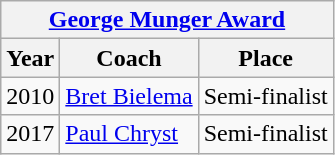<table class="wikitable">
<tr>
<th colspan=3><strong><a href='#'>George Munger Award</a></strong></th>
</tr>
<tr>
<th>Year</th>
<th>Coach</th>
<th>Place</th>
</tr>
<tr>
<td>2010</td>
<td><a href='#'>Bret Bielema</a></td>
<td>Semi-finalist</td>
</tr>
<tr>
<td>2017</td>
<td><a href='#'>Paul Chryst</a></td>
<td>Semi-finalist</td>
</tr>
</table>
